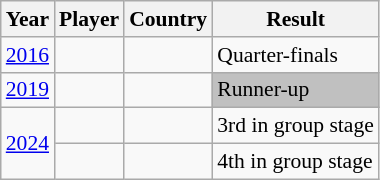<table class="wikitable sortable" style="font-size:90%;">
<tr>
<th>Year</th>
<th>Player</th>
<th>Country</th>
<th>Result</th>
</tr>
<tr>
<td><a href='#'>2016</a> </td>
<td></td>
<td></td>
<td data-sort-value="2">Quarter-finals</td>
</tr>
<tr>
<td><a href='#'>2019</a> </td>
<td></td>
<td></td>
<td bgcolor="#C0C0C0" data-sort-value="1">Runner-up</td>
</tr>
<tr>
<td rowspan="2"><a href='#'>2024</a> </td>
<td></td>
<td></td>
<td data-sort-value="3">3rd in group stage</td>
</tr>
<tr>
<td></td>
<td></td>
<td data-sort-value="4">4th in group stage</td>
</tr>
</table>
